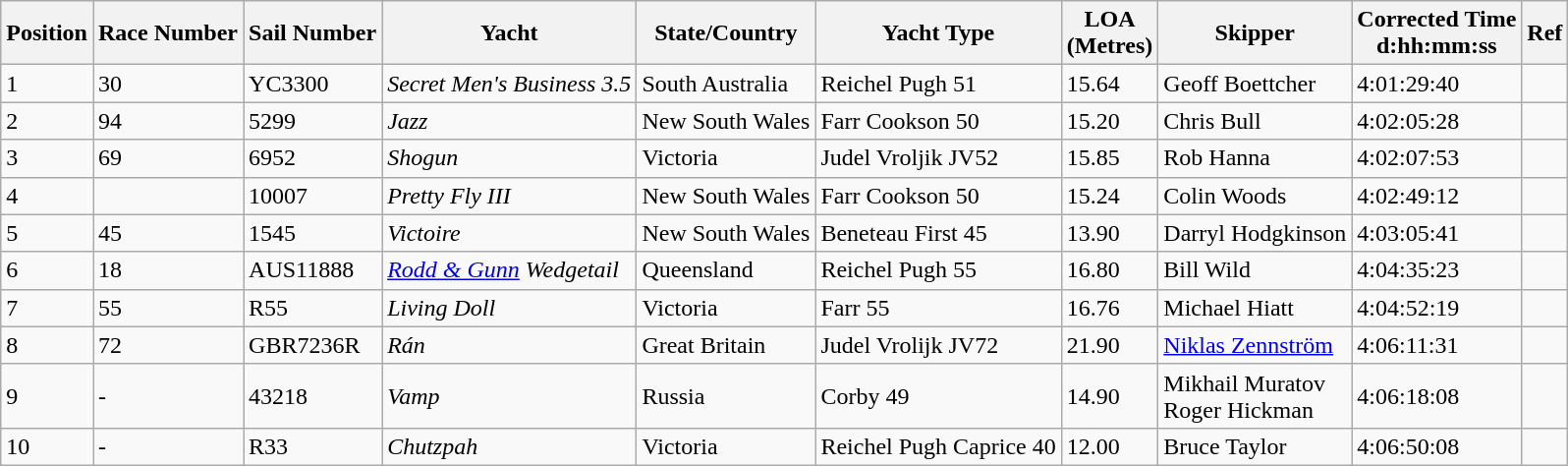<table class="wikitable">
<tr>
<th>Position</th>
<th>Race Number</th>
<th>Sail Number</th>
<th>Yacht</th>
<th>State/Country</th>
<th>Yacht Type</th>
<th>LOA <br>(Metres)</th>
<th>Skipper</th>
<th>Corrected Time <br>d:hh:mm:ss</th>
<th>Ref</th>
</tr>
<tr>
<td>1</td>
<td>30</td>
<td>YC3300</td>
<td><em>Secret Men's Business 3.5</em></td>
<td> South Australia</td>
<td>Reichel Pugh 51</td>
<td>15.64</td>
<td>Geoff Boettcher</td>
<td>4:01:29:40</td>
<td></td>
</tr>
<tr>
<td>2</td>
<td>94</td>
<td>5299</td>
<td><em>Jazz</em></td>
<td> New South Wales</td>
<td>Farr Cookson 50</td>
<td>15.20</td>
<td>Chris Bull</td>
<td>4:02:05:28</td>
<td></td>
</tr>
<tr>
<td>3</td>
<td>69</td>
<td>6952</td>
<td><em>Shogun</em></td>
<td> Victoria</td>
<td>Judel Vroljik JV52</td>
<td>15.85</td>
<td>Rob Hanna</td>
<td>4:02:07:53</td>
<td></td>
</tr>
<tr>
<td>4</td>
<td></td>
<td>10007</td>
<td><em>Pretty Fly III</em></td>
<td> New South Wales</td>
<td>Farr Cookson 50</td>
<td>15.24</td>
<td>Colin Woods</td>
<td>4:02:49:12</td>
<td></td>
</tr>
<tr>
<td>5</td>
<td>45</td>
<td>1545</td>
<td><em>Victoire</em></td>
<td> New South Wales</td>
<td>Beneteau First 45</td>
<td>13.90</td>
<td>Darryl Hodgkinson</td>
<td>4:03:05:41</td>
<td></td>
</tr>
<tr>
<td>6</td>
<td>18</td>
<td>AUS11888</td>
<td><em><a href='#'>Rodd & Gunn</a> Wedgetail</em></td>
<td> Queensland</td>
<td>Reichel Pugh 55</td>
<td>16.80</td>
<td>Bill Wild</td>
<td>4:04:35:23</td>
<td></td>
</tr>
<tr>
<td>7</td>
<td>55</td>
<td>R55</td>
<td><em>Living Doll</em></td>
<td> Victoria</td>
<td>Farr 55</td>
<td>16.76</td>
<td>Michael Hiatt</td>
<td>4:04:52:19</td>
<td></td>
</tr>
<tr>
<td>8</td>
<td>72</td>
<td>GBR7236R</td>
<td><em>Rán</em></td>
<td> Great Britain</td>
<td>Judel Vrolijk JV72</td>
<td>21.90</td>
<td><a href='#'>Niklas Zennström</a></td>
<td>4:06:11:31</td>
<td></td>
</tr>
<tr>
<td>9</td>
<td>-</td>
<td>43218</td>
<td><em>Vamp</em></td>
<td> Russia</td>
<td>Corby 49</td>
<td>14.90</td>
<td>Mikhail Muratov <br> Roger Hickman</td>
<td>4:06:18:08</td>
<td></td>
</tr>
<tr>
<td>10</td>
<td>-</td>
<td>R33</td>
<td><em>Chutzpah</em></td>
<td> Victoria</td>
<td>Reichel Pugh Caprice 40</td>
<td>12.00</td>
<td>Bruce Taylor</td>
<td>4:06:50:08</td>
<td></td>
</tr>
</table>
